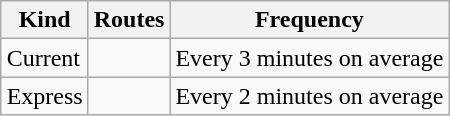<table class="wikitable" style="margin-left: auto; margin-right: auto; border: none;">
<tr>
<th>Kind</th>
<th>Routes</th>
<th>Frequency</th>
</tr>
<tr>
<td>Current</td>
<td></td>
<td>Every 3 minutes on average</td>
</tr>
<tr>
<td>Express</td>
<td></td>
<td>Every 2 minutes on average</td>
</tr>
</table>
